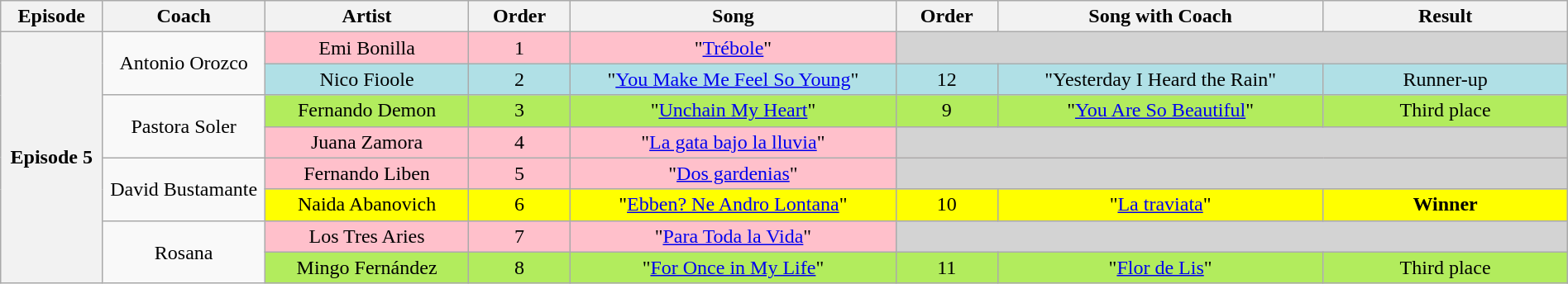<table class="wikitable" style="text-align:center; width:100%">
<tr>
<th style="width:05%">Episode</th>
<th style="width:08%">Coach</th>
<th style="width:10%">Artist</th>
<th style="width:05%">Order</th>
<th style="width:16%">Song</th>
<th style="width:05%">Order</th>
<th style="width:16%">Song with Coach</th>
<th style="width:12%">Result</th>
</tr>
<tr>
<th rowspan="8">Episode 5<br></th>
<td rowspan="2">Antonio Orozco</td>
<td bgcolor="pink">Emi Bonilla</td>
<td bgcolor="pink">1</td>
<td bgcolor="pink">"<a href='#'>Trébole</a>"</td>
<td colspan="3" bgcolor="lightgrey"></td>
</tr>
<tr bgcolor="#b0e0e6"|>
<td>Nico Fioole</td>
<td>2</td>
<td>"<a href='#'>You Make Me Feel So Young</a>"</td>
<td>12</td>
<td>"Yesterday I Heard the Rain"</td>
<td>Runner-up</td>
</tr>
<tr>
<td rowspan="2">Pastora Soler</td>
<td bgcolor="#B2EC5D">Fernando Demon</td>
<td bgcolor="#B2EC5D">3</td>
<td bgcolor="#B2EC5D">"<a href='#'>Unchain My Heart</a>"</td>
<td bgcolor="#B2EC5D">9</td>
<td bgcolor="#B2EC5D">"<a href='#'>You Are So Beautiful</a>"</td>
<td bgcolor="#B2EC5D">Third place</td>
</tr>
<tr bgcolor="pink">
<td>Juana Zamora</td>
<td>4</td>
<td>"<a href='#'>La gata bajo la lluvia</a>"</td>
<td colspan="3" bgcolor="lightgrey"></td>
</tr>
<tr>
<td rowspan="2">David Bustamante</td>
<td bgcolor="pink">Fernando Liben</td>
<td bgcolor="pink">5</td>
<td bgcolor="pink">"<a href='#'>Dos gardenias</a>"</td>
<td colspan="3" bgcolor="lightgrey"></td>
</tr>
<tr bgcolor="yellow">
<td>Naida Abanovich</td>
<td>6</td>
<td>"<a href='#'>Ebben? Ne Andro Lontana</a>"</td>
<td>10</td>
<td>"<a href='#'>La traviata</a>"</td>
<td><strong>Winner</strong></td>
</tr>
<tr>
<td rowspan="2">Rosana</td>
<td bgcolor="pink">Los Tres Aries</td>
<td bgcolor="pink">7</td>
<td bgcolor="pink">"<a href='#'>Para Toda la Vida</a>"</td>
<td colspan="3" bgcolor="lightgrey"></td>
</tr>
<tr bgcolor="#B2EC5D">
<td>Mingo Fernández</td>
<td>8</td>
<td>"<a href='#'>For Once in My Life</a>"</td>
<td>11</td>
<td>"<a href='#'>Flor de Lis</a>"</td>
<td>Third place</td>
</tr>
</table>
